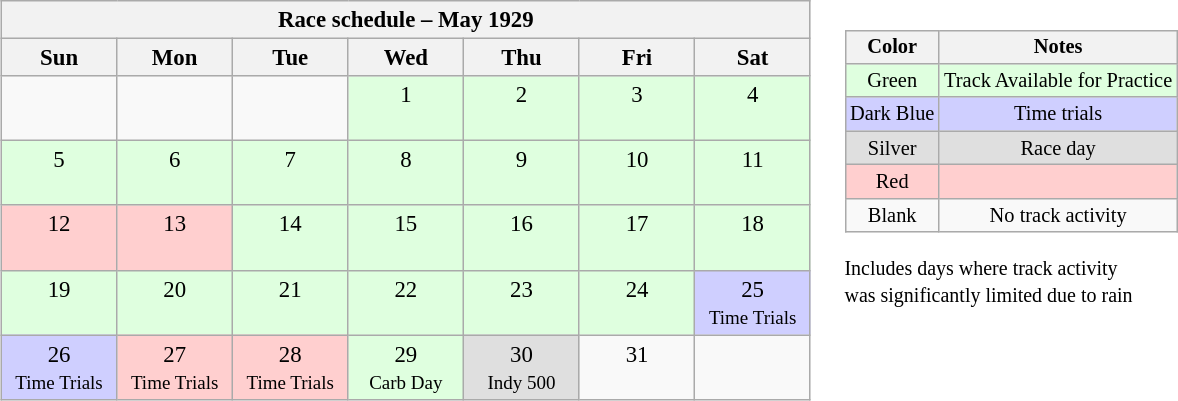<table>
<tr>
<td><br><table class="wikitable" style="text-align:center; font-size:95%">
<tr valign="top">
<th colspan=7>Race schedule – May 1929</th>
</tr>
<tr>
<th scope="col" style="width:70px;">Sun</th>
<th scope="col" style="width:70px;">Mon</th>
<th scope="col" style="width:70px;">Tue</th>
<th scope="col" style="width:70px;">Wed</th>
<th scope="col" style="width:70px;">Thu</th>
<th scope="col" style="width:70px;">Fri</th>
<th scope="col" style="width:70px;">Sat</th>
</tr>
<tr>
<td> </td>
<td> </td>
<td> </td>
<td style="background:#DFFFDF;">1<br> </td>
<td style="background:#DFFFDF;">2<br> </td>
<td style="background:#DFFFDF;">3<br> </td>
<td style="background:#DFFFDF;">4<br> </td>
</tr>
<tr style="background:#DFFFDF;">
<td>5<br> </td>
<td>6<br> </td>
<td>7<br> </td>
<td>8<br> </td>
<td>9<br> </td>
<td>10<br> </td>
<td>11<br> </td>
</tr>
<tr>
<td style="background:#FFCFCF;">12<br> </td>
<td style="background:#FFCFCF;">13<br> </td>
<td style="background:#DFFFDF;">14<br> </td>
<td style="background:#DFFFDF;">15<br> </td>
<td style="background:#DFFFDF;">16<br> </td>
<td style="background:#DFFFDF;">17<br> </td>
<td style="background:#DFFFDF;">18<br> </td>
</tr>
<tr>
<td style="background:#DFFFDF;">19<br> </td>
<td style="background:#DFFFDF;">20<br> </td>
<td style="background:#DFFFDF;">21<br> </td>
<td style="background:#DFFFDF;">22<br> </td>
<td style="background:#DFFFDF;">23<br> </td>
<td style="background:#DFFFDF;">24<br> </td>
<td style="background:#CFCFFF;">25<br><small>Time Trials</small></td>
</tr>
<tr>
<td style="background:#CFCFFF;">26<br><small>Time Trials</small></td>
<td style="background:#FFCFCF;">27<br><small>Time Trials</small></td>
<td style="background:#FFCFCF;">28<br><small>Time Trials</small></td>
<td style="background:#DFFFDF;">29<br><small>Carb Day</small></td>
<td style="background:#DFDFDF;">30<br><small>Indy 500</small></td>
<td>31<br> </td>
<td> </td>
</tr>
</table>
</td>
<td valign="top"><br><table>
<tr>
<td><br><table style="margin-right:0; font-size:85%; text-align:center;" class="wikitable">
<tr>
<th>Color</th>
<th>Notes</th>
</tr>
<tr style="background:#DFFFDF;">
<td>Green</td>
<td>Track Available for Practice</td>
</tr>
<tr style="background:#CFCFFF;">
<td>Dark Blue</td>
<td>Time trials</td>
</tr>
<tr style="background:#DFDFDF;">
<td>Silver</td>
<td>Race day</td>
</tr>
<tr style="background:#FFCFCF;">
<td>Red</td>
<td></td>
</tr>
<tr>
<td>Blank</td>
<td>No track activity</td>
</tr>
</table>
 <small>Includes days where track activity<br>was significantly limited due to rain</small></td>
</tr>
</table>
</td>
</tr>
</table>
